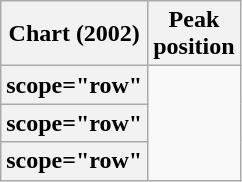<table class="wikitable plainrowheaders sortable">
<tr>
<th scope="col">Chart (2002)</th>
<th scope="col">Peak<br>position</th>
</tr>
<tr>
<th>scope="row" </th>
</tr>
<tr>
<th>scope="row" </th>
</tr>
<tr>
<th>scope="row" </th>
</tr>
</table>
